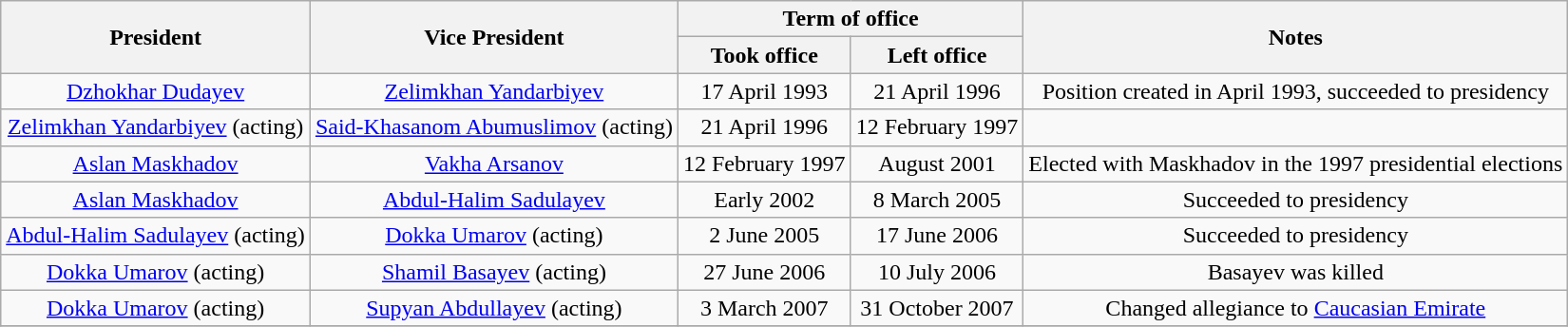<table class="wikitable" style="text-align:center">
<tr>
<th rowspan=2>President</th>
<th rowspan=2>Vice President</th>
<th colspan=2>Term of office</th>
<th rowspan=2>Notes</th>
</tr>
<tr>
<th>Took office</th>
<th>Left office</th>
</tr>
<tr>
<td><a href='#'>Dzhokhar Dudayev</a></td>
<td><a href='#'>Zelimkhan Yandarbiyev</a></td>
<td>17 April 1993</td>
<td>21 April 1996</td>
<td>Position created in April 1993, succeeded to presidency</td>
</tr>
<tr>
<td><a href='#'>Zelimkhan Yandarbiyev</a> (acting)</td>
<td><a href='#'>Said-Khasanom Abumuslimov</a> (acting)</td>
<td>21 April 1996</td>
<td>12 February 1997</td>
<td></td>
</tr>
<tr>
<td><a href='#'>Aslan Maskhadov</a></td>
<td><a href='#'>Vakha Arsanov</a></td>
<td>12 February 1997</td>
<td>August 2001</td>
<td>Elected with Maskhadov in the 1997 presidential elections</td>
</tr>
<tr>
<td><a href='#'>Aslan Maskhadov</a></td>
<td><a href='#'>Abdul-Halim Sadulayev</a></td>
<td>Early 2002</td>
<td>8 March 2005</td>
<td>Succeeded to presidency</td>
</tr>
<tr>
<td><a href='#'>Abdul-Halim Sadulayev</a> (acting)</td>
<td><a href='#'>Dokka Umarov</a> (acting)</td>
<td>2 June 2005</td>
<td>17 June 2006</td>
<td>Succeeded to presidency</td>
</tr>
<tr>
<td><a href='#'>Dokka Umarov</a> (acting)</td>
<td><a href='#'>Shamil Basayev</a> (acting)</td>
<td>27 June 2006</td>
<td>10 July 2006</td>
<td>Basayev was killed</td>
</tr>
<tr>
<td><a href='#'>Dokka Umarov</a> (acting)</td>
<td><a href='#'>Supyan Abdullayev</a> (acting)</td>
<td>3 March 2007</td>
<td>31 October 2007</td>
<td>Changed allegiance to <a href='#'>Caucasian Emirate</a></td>
</tr>
<tr>
</tr>
</table>
